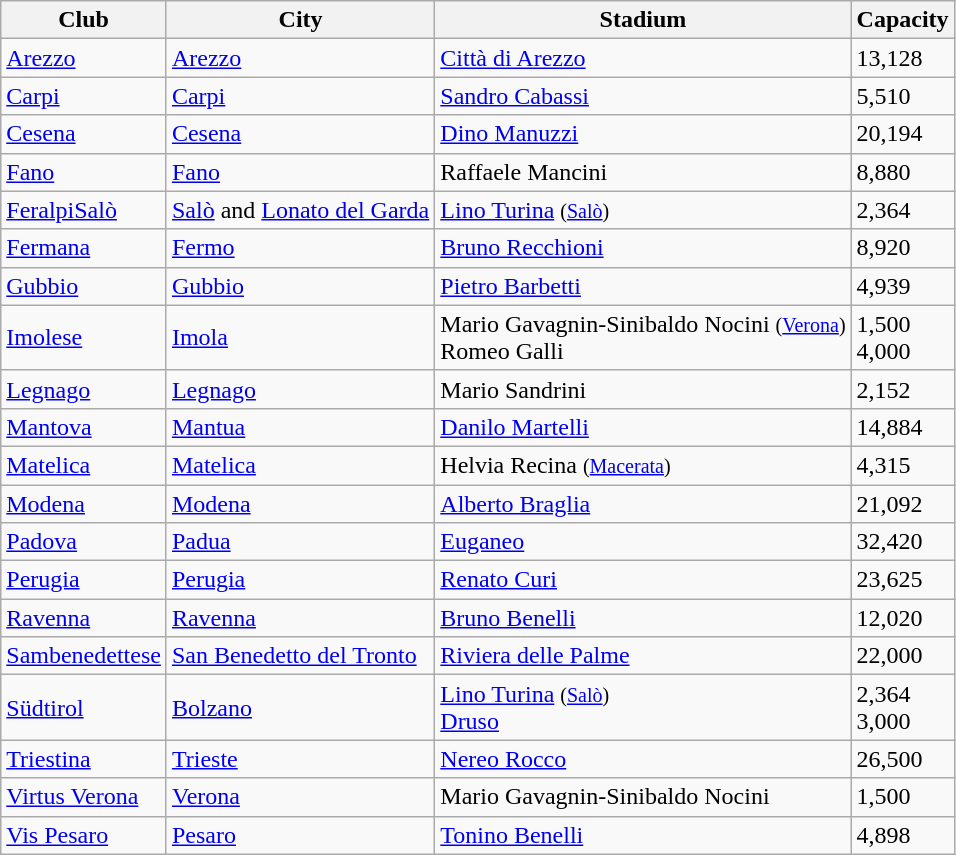<table class="wikitable sortable">
<tr>
<th>Club</th>
<th>City</th>
<th>Stadium</th>
<th>Capacity</th>
</tr>
<tr>
<td><a href='#'>Arezzo</a></td>
<td><a href='#'>Arezzo</a></td>
<td><a href='#'>Città di Arezzo</a></td>
<td>13,128</td>
</tr>
<tr>
<td><a href='#'>Carpi</a></td>
<td><a href='#'>Carpi</a></td>
<td><a href='#'>Sandro Cabassi</a></td>
<td>5,510</td>
</tr>
<tr>
<td><a href='#'>Cesena</a></td>
<td><a href='#'>Cesena</a></td>
<td><a href='#'>Dino Manuzzi</a></td>
<td>20,194</td>
</tr>
<tr>
<td><a href='#'>Fano</a></td>
<td><a href='#'>Fano</a></td>
<td>Raffaele Mancini</td>
<td>8,880</td>
</tr>
<tr>
<td><a href='#'>FeralpiSalò</a></td>
<td><a href='#'>Salò</a> and <a href='#'>Lonato del Garda</a></td>
<td><a href='#'>Lino Turina</a> <small>(<a href='#'>Salò</a>)</small></td>
<td>2,364</td>
</tr>
<tr>
<td><a href='#'>Fermana</a></td>
<td><a href='#'>Fermo</a></td>
<td><a href='#'>Bruno Recchioni</a></td>
<td>8,920</td>
</tr>
<tr>
<td><a href='#'>Gubbio</a></td>
<td><a href='#'>Gubbio</a></td>
<td><a href='#'>Pietro Barbetti</a></td>
<td>4,939</td>
</tr>
<tr>
<td><a href='#'>Imolese</a></td>
<td><a href='#'>Imola</a></td>
<td>Mario Gavagnin-Sinibaldo Nocini <small>(<a href='#'>Verona</a>)</small><br>Romeo Galli</td>
<td>1,500<br>4,000</td>
</tr>
<tr>
<td><a href='#'>Legnago</a></td>
<td><a href='#'>Legnago</a></td>
<td>Mario Sandrini</td>
<td>2,152</td>
</tr>
<tr>
<td><a href='#'>Mantova</a></td>
<td><a href='#'>Mantua</a></td>
<td><a href='#'>Danilo Martelli</a></td>
<td>14,884</td>
</tr>
<tr>
<td><a href='#'>Matelica</a></td>
<td><a href='#'>Matelica</a></td>
<td>Helvia Recina <small>(<a href='#'>Macerata</a>)</small></td>
<td>4,315</td>
</tr>
<tr>
<td><a href='#'>Modena</a></td>
<td><a href='#'>Modena</a></td>
<td><a href='#'>Alberto Braglia</a></td>
<td>21,092</td>
</tr>
<tr>
<td><a href='#'>Padova</a></td>
<td><a href='#'>Padua</a></td>
<td><a href='#'>Euganeo</a></td>
<td>32,420</td>
</tr>
<tr>
<td><a href='#'>Perugia</a></td>
<td><a href='#'>Perugia</a></td>
<td><a href='#'>Renato Curi</a></td>
<td>23,625</td>
</tr>
<tr>
<td><a href='#'>Ravenna</a></td>
<td><a href='#'>Ravenna</a></td>
<td><a href='#'>Bruno Benelli</a></td>
<td>12,020</td>
</tr>
<tr>
<td><a href='#'>Sambenedettese</a></td>
<td><a href='#'>San Benedetto del Tronto</a></td>
<td><a href='#'>Riviera delle Palme</a></td>
<td>22,000</td>
</tr>
<tr>
<td><a href='#'>Südtirol</a></td>
<td><a href='#'>Bolzano</a></td>
<td><a href='#'>Lino Turina</a> <small>(<a href='#'>Salò</a>)</small><br><a href='#'>Druso</a></td>
<td>2,364<br>3,000</td>
</tr>
<tr>
<td><a href='#'>Triestina</a></td>
<td><a href='#'>Trieste</a></td>
<td><a href='#'>Nereo Rocco</a></td>
<td>26,500</td>
</tr>
<tr>
<td><a href='#'>Virtus Verona</a></td>
<td><a href='#'>Verona</a></td>
<td>Mario Gavagnin-Sinibaldo Nocini</td>
<td>1,500</td>
</tr>
<tr>
<td><a href='#'>Vis Pesaro</a></td>
<td><a href='#'>Pesaro</a></td>
<td><a href='#'>Tonino Benelli</a></td>
<td>4,898</td>
</tr>
</table>
